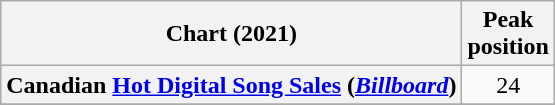<table class="wikitable plainrowheaders" style="text-align:center">
<tr>
<th scope="col">Chart (2021)</th>
<th scope="col">Peak<br>position</th>
</tr>
<tr>
<th scope="row">Canadian <a href='#'>Hot Digital Song Sales</a> (<a href='#'><em>Billboard</em></a>)</th>
<td>24</td>
</tr>
<tr>
</tr>
<tr>
</tr>
</table>
